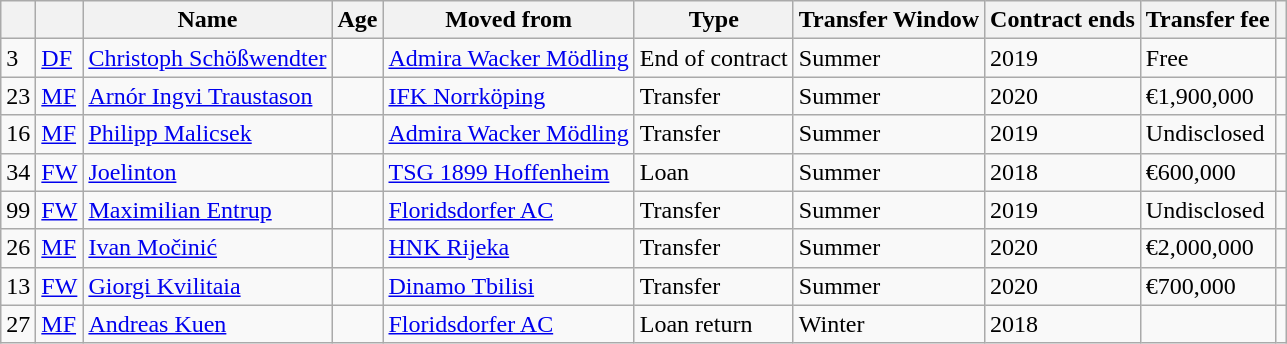<table class="wikitable">
<tr>
<th></th>
<th></th>
<th>Name</th>
<th>Age</th>
<th>Moved from</th>
<th>Type</th>
<th>Transfer Window</th>
<th>Contract ends</th>
<th>Transfer fee</th>
<th></th>
</tr>
<tr>
<td>3</td>
<td><a href='#'>DF</a></td>
<td> <a href='#'>Christoph Schößwendter</a></td>
<td></td>
<td> <a href='#'>Admira Wacker Mödling</a></td>
<td>End of contract</td>
<td>Summer</td>
<td>2019</td>
<td>Free</td>
<td></td>
</tr>
<tr>
<td>23</td>
<td><a href='#'>MF</a></td>
<td> <a href='#'>Arnór Ingvi Traustason</a></td>
<td></td>
<td> <a href='#'>IFK Norrköping</a></td>
<td>Transfer</td>
<td>Summer</td>
<td>2020</td>
<td>€1,900,000</td>
<td></td>
</tr>
<tr>
<td>16</td>
<td><a href='#'>MF</a></td>
<td> <a href='#'>Philipp Malicsek</a></td>
<td></td>
<td> <a href='#'>Admira Wacker Mödling</a></td>
<td>Transfer</td>
<td>Summer</td>
<td>2019</td>
<td>Undisclosed</td>
<td></td>
</tr>
<tr>
<td>34</td>
<td><a href='#'>FW</a></td>
<td> <a href='#'>Joelinton</a></td>
<td></td>
<td> <a href='#'>TSG 1899 Hoffenheim</a></td>
<td>Loan</td>
<td>Summer</td>
<td>2018</td>
<td>€600,000</td>
<td></td>
</tr>
<tr>
<td>99</td>
<td><a href='#'>FW</a></td>
<td> <a href='#'>Maximilian Entrup</a></td>
<td></td>
<td> <a href='#'>Floridsdorfer AC</a></td>
<td>Transfer</td>
<td>Summer</td>
<td>2019</td>
<td>Undisclosed</td>
<td></td>
</tr>
<tr>
<td>26</td>
<td><a href='#'>MF</a></td>
<td> <a href='#'>Ivan Močinić</a></td>
<td></td>
<td> <a href='#'>HNK Rijeka</a></td>
<td>Transfer</td>
<td>Summer</td>
<td>2020</td>
<td>€2,000,000</td>
<td></td>
</tr>
<tr>
<td>13</td>
<td><a href='#'>FW</a></td>
<td> <a href='#'>Giorgi Kvilitaia</a></td>
<td></td>
<td> <a href='#'>Dinamo Tbilisi</a></td>
<td>Transfer</td>
<td>Summer</td>
<td>2020</td>
<td>€700,000</td>
<td></td>
</tr>
<tr>
<td>27</td>
<td><a href='#'>MF</a></td>
<td> <a href='#'>Andreas Kuen</a></td>
<td></td>
<td> <a href='#'>Floridsdorfer AC</a></td>
<td>Loan return</td>
<td>Winter</td>
<td>2018</td>
<td></td>
<td></td>
</tr>
</table>
